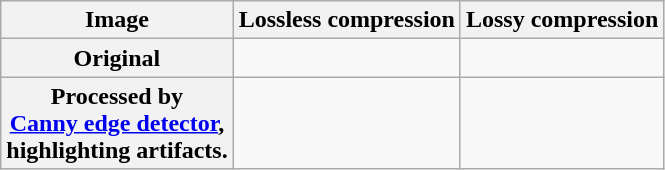<table class="wikitable" style="text-align:center">
<tr>
<th>Image</th>
<th>Lossless compression</th>
<th>Lossy compression</th>
</tr>
<tr>
<th>Original</th>
<td></td>
<td></td>
</tr>
<tr>
<th>Processed by<br><a href='#'>Canny edge detector</a>,<br>highlighting artifacts.</th>
<td></td>
<td></td>
</tr>
</table>
